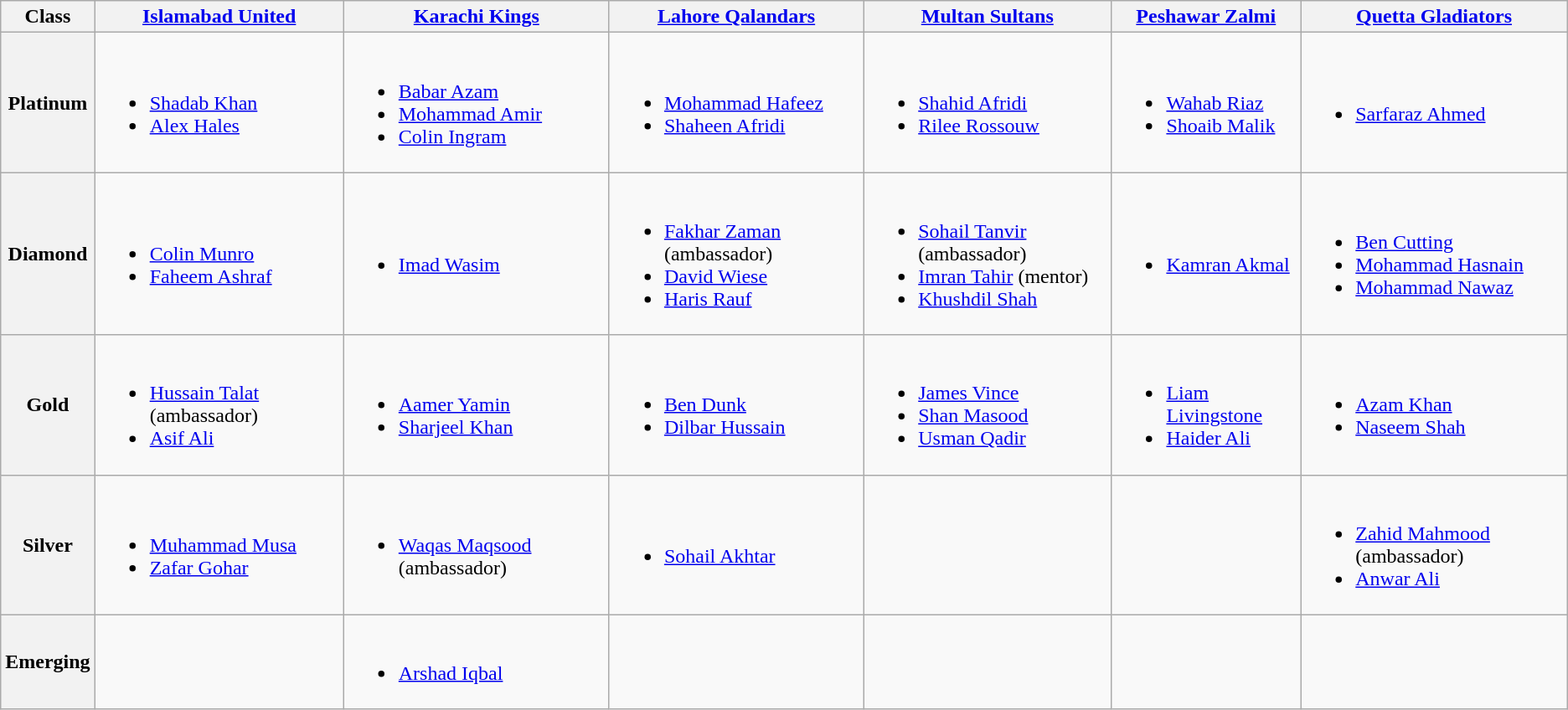<table class="wikitable">
<tr>
<th>Class</th>
<th><a href='#'>Islamabad United</a></th>
<th><a href='#'>Karachi Kings</a></th>
<th><a href='#'>Lahore Qalandars</a></th>
<th><a href='#'>Multan Sultans</a></th>
<th><a href='#'>Peshawar Zalmi</a></th>
<th><a href='#'>Quetta Gladiators</a></th>
</tr>
<tr>
<th>Platinum</th>
<td><br><ul><li><a href='#'>Shadab Khan</a></li><li><a href='#'>Alex Hales</a></li></ul></td>
<td><br><ul><li><a href='#'>Babar Azam</a></li><li><a href='#'>Mohammad Amir</a></li><li><a href='#'>Colin Ingram</a></li></ul></td>
<td><br><ul><li><a href='#'>Mohammad Hafeez</a></li><li><a href='#'>Shaheen Afridi</a></li></ul></td>
<td><br><ul><li><a href='#'>Shahid Afridi</a></li><li><a href='#'>Rilee Rossouw</a></li></ul></td>
<td><br><ul><li><a href='#'>Wahab Riaz</a></li><li><a href='#'>Shoaib Malik</a></li></ul></td>
<td><br><ul><li><a href='#'>Sarfaraz Ahmed</a></li></ul></td>
</tr>
<tr>
<th>Diamond</th>
<td><br><ul><li><a href='#'>Colin Munro</a></li><li><a href='#'>Faheem Ashraf</a></li></ul></td>
<td><br><ul><li><a href='#'>Imad Wasim</a></li></ul></td>
<td><br><ul><li><a href='#'>Fakhar Zaman</a> (ambassador)</li><li><a href='#'>David Wiese</a></li><li><a href='#'>Haris Rauf</a></li></ul></td>
<td><br><ul><li><a href='#'>Sohail Tanvir</a> (ambassador)</li><li><a href='#'>Imran Tahir</a> (mentor)</li><li><a href='#'>Khushdil Shah</a></li></ul></td>
<td><br><ul><li><a href='#'>Kamran Akmal</a></li></ul></td>
<td><br><ul><li><a href='#'>Ben Cutting</a></li><li><a href='#'>Mohammad Hasnain</a></li><li><a href='#'>Mohammad Nawaz</a></li></ul></td>
</tr>
<tr>
<th>Gold</th>
<td><br><ul><li><a href='#'>Hussain Talat</a> (ambassador)</li><li><a href='#'>Asif Ali</a></li></ul></td>
<td><br><ul><li><a href='#'>Aamer Yamin</a></li><li><a href='#'>Sharjeel Khan</a></li></ul></td>
<td><br><ul><li><a href='#'>Ben Dunk</a></li><li><a href='#'>Dilbar Hussain</a></li></ul></td>
<td><br><ul><li><a href='#'>James Vince</a></li><li><a href='#'>Shan Masood</a></li><li><a href='#'>Usman Qadir</a></li></ul></td>
<td><br><ul><li><a href='#'>Liam Livingstone</a></li><li><a href='#'>Haider Ali</a></li></ul></td>
<td><br><ul><li><a href='#'>Azam Khan</a></li><li><a href='#'>Naseem Shah</a></li></ul></td>
</tr>
<tr>
<th>Silver</th>
<td><br><ul><li><a href='#'>Muhammad Musa</a></li><li><a href='#'>Zafar Gohar</a></li></ul></td>
<td><br><ul><li><a href='#'>Waqas Maqsood</a> (ambassador)</li></ul></td>
<td><br><ul><li><a href='#'>Sohail Akhtar</a></li></ul></td>
<td></td>
<td></td>
<td><br><ul><li><a href='#'>Zahid Mahmood</a> (ambassador)</li><li><a href='#'>Anwar Ali</a></li></ul></td>
</tr>
<tr>
<th>Emerging</th>
<td></td>
<td><br><ul><li><a href='#'>Arshad Iqbal</a></li></ul></td>
<td></td>
<td></td>
<td></td>
<td></td>
</tr>
</table>
